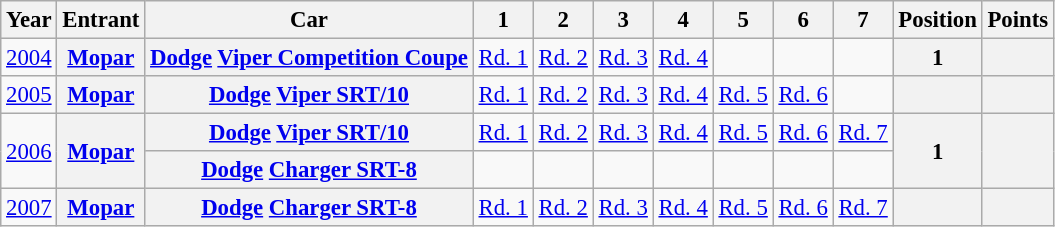<table class="wikitable" style="text-align:center; font-size:95%">
<tr>
<th>Year</th>
<th>Entrant</th>
<th>Car</th>
<th>1</th>
<th>2</th>
<th>3</th>
<th>4</th>
<th>5</th>
<th>6</th>
<th>7</th>
<th>Position</th>
<th>Points</th>
</tr>
<tr>
<td><a href='#'>2004</a></td>
<th><a href='#'>Mopar</a></th>
<th><a href='#'>Dodge</a> <a href='#'>Viper Competition Coupe</a></th>
<td><a href='#'>Rd. 1</a><br><small></small></td>
<td><a href='#'>Rd. 2</a><br><small></small></td>
<td><a href='#'>Rd. 3</a><br><small></small></td>
<td><a href='#'>Rd. 4</a><br><small></small></td>
<td></td>
<td></td>
<td></td>
<th>1</th>
<th></th>
</tr>
<tr>
<td><a href='#'>2005</a></td>
<th><a href='#'>Mopar</a></th>
<th><a href='#'>Dodge</a> <a href='#'>Viper SRT/10</a></th>
<td><a href='#'>Rd. 1</a><br><small></small></td>
<td><a href='#'>Rd. 2</a><br><small></small></td>
<td><a href='#'>Rd. 3</a><br><small></small></td>
<td><a href='#'>Rd. 4</a><br><small></small></td>
<td><a href='#'>Rd. 5</a><br><small></small></td>
<td><a href='#'>Rd. 6</a><br><small></small></td>
<td></td>
<th></th>
<th></th>
</tr>
<tr>
<td rowspan="2"><a href='#'>2006</a></td>
<th rowspan="2"><a href='#'>Mopar</a></th>
<th><a href='#'>Dodge</a> <a href='#'>Viper SRT/10</a></th>
<td><a href='#'>Rd. 1</a><br><small></small></td>
<td><a href='#'>Rd. 2</a><br><small></small></td>
<td><a href='#'>Rd. 3</a><br><small></small></td>
<td><a href='#'>Rd. 4</a><br><small></small></td>
<td><a href='#'>Rd. 5</a><br><small></small></td>
<td><a href='#'>Rd. 6</a><br><small></small></td>
<td><a href='#'>Rd. 7</a><br><small></small></td>
<th rowspan="2">1</th>
<th rowspan="2"></th>
</tr>
<tr>
<th><a href='#'>Dodge</a> <a href='#'>Charger SRT-8</a></th>
<td></td>
<td></td>
<td></td>
<td></td>
<td></td>
<td></td>
<td></td>
</tr>
<tr>
<td><a href='#'>2007</a></td>
<th><a href='#'>Mopar</a></th>
<th><a href='#'>Dodge</a> <a href='#'>Charger SRT-8</a></th>
<td><a href='#'>Rd. 1</a><br><small></small></td>
<td><a href='#'>Rd. 2</a><br><small></small></td>
<td><a href='#'>Rd. 3</a><br><small></small></td>
<td><a href='#'>Rd. 4</a><br><small></small></td>
<td><a href='#'>Rd. 5</a><br><small></small></td>
<td><a href='#'>Rd. 6</a><br><small></small></td>
<td><a href='#'>Rd. 7</a><br><small></small></td>
<th></th>
<th></th>
</tr>
</table>
